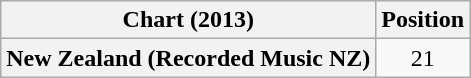<table class="wikitable plainrowheaders" style="text-align:center">
<tr>
<th scope="col">Chart (2013)</th>
<th scope="col">Position</th>
</tr>
<tr>
<th scope="row">New Zealand (Recorded Music NZ)</th>
<td>21</td>
</tr>
</table>
